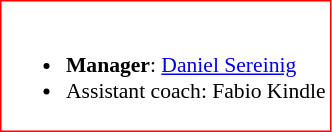<table class="toccolours" style="border: #FF0000 solid 1px; background: #FFFFFF; font-size: 90%">
<tr>
<td><br><ul><li><strong>Manager</strong>:  <a href='#'>Daniel Sereinig</a></li><li>Assistant coach:  Fabio Kindle</li></ul></td>
</tr>
</table>
